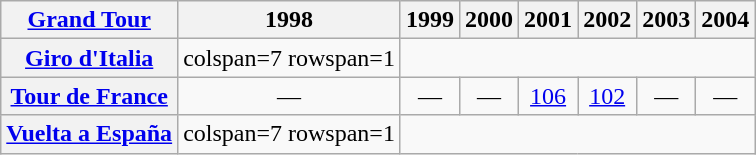<table class="wikitable plainrowheaders">
<tr>
<th scope="col"><a href='#'>Grand Tour</a></th>
<th scope="col">1998</th>
<th scope="col">1999</th>
<th scope="col">2000</th>
<th scope="col">2001</th>
<th scope="col">2002</th>
<th scope="col">2003</th>
<th scope="col">2004</th>
</tr>
<tr style="text-align:center;">
<th scope="row"> <a href='#'>Giro d'Italia</a></th>
<td>colspan=7 rowspan=1 </td>
</tr>
<tr style="text-align:center;">
<th scope="row"> <a href='#'>Tour de France</a></th>
<td>—</td>
<td>—</td>
<td>—</td>
<td style="text-align:center;"><a href='#'>106</a></td>
<td style="text-align:center;"><a href='#'>102</a></td>
<td>—</td>
<td>—</td>
</tr>
<tr style="text-align:center;">
<th scope="row"> <a href='#'>Vuelta a España</a></th>
<td>colspan=7 rowspan=1 </td>
</tr>
</table>
